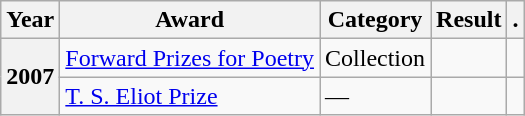<table class="wikitable sortable">
<tr>
<th>Year</th>
<th>Award</th>
<th>Category</th>
<th>Result</th>
<th>.</th>
</tr>
<tr>
<th rowspan="2">2007</th>
<td><a href='#'>Forward Prizes for Poetry</a></td>
<td>Collection</td>
<td></td>
<td></td>
</tr>
<tr>
<td><a href='#'>T. S. Eliot Prize</a></td>
<td>—</td>
<td></td>
<td></td>
</tr>
</table>
